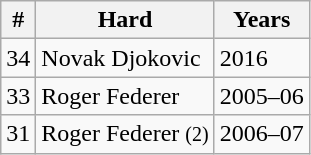<table class=wikitable style="display:inline-table;">
<tr>
<th>#</th>
<th>Hard</th>
<th>Years</th>
</tr>
<tr>
<td>34</td>
<td> Novak Djokovic</td>
<td>2016</td>
</tr>
<tr>
<td>33</td>
<td> Roger Federer</td>
<td>2005–06</td>
</tr>
<tr>
<td>31</td>
<td> Roger Federer <small>(2)</small></td>
<td>2006–07</td>
</tr>
</table>
